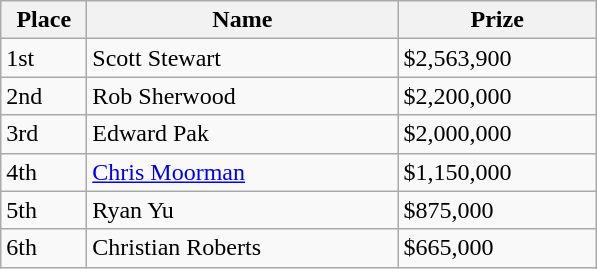<table class="wikitable">
<tr>
<th style="width:50px;">Place</th>
<th style="width:200px;">Name</th>
<th style="width:125px;">Prize</th>
</tr>
<tr>
<td>1st</td>
<td> Scott Stewart</td>
<td>$2,563,900</td>
</tr>
<tr>
<td>2nd</td>
<td> Rob Sherwood</td>
<td>$2,200,000</td>
</tr>
<tr>
<td>3rd</td>
<td> Edward Pak</td>
<td>$2,000,000</td>
</tr>
<tr>
<td>4th</td>
<td> <a href='#'>Chris Moorman</a></td>
<td>$1,150,000</td>
</tr>
<tr>
<td>5th</td>
<td> Ryan Yu</td>
<td>$875,000</td>
</tr>
<tr>
<td>6th</td>
<td> Christian Roberts</td>
<td>$665,000</td>
</tr>
</table>
